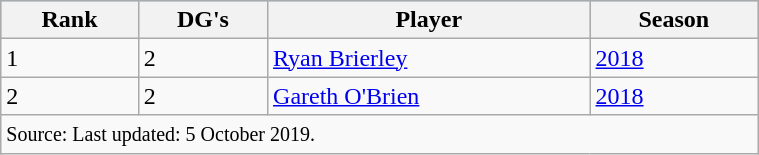<table class="wikitable" style="width:40%;">
<tr style="background:#87cefa;">
<th>Rank</th>
<th>DG's</th>
<th>Player</th>
<th>Season</th>
</tr>
<tr>
<td>1</td>
<td>2</td>
<td> <a href='#'>Ryan Brierley</a></td>
<td><a href='#'>2018</a></td>
</tr>
<tr>
<td>2</td>
<td>2</td>
<td> <a href='#'>Gareth O'Brien</a></td>
<td><a href='#'>2018</a></td>
</tr>
<tr>
<td colspan=4><small>Source: Last updated: 5 October 2019.</small></td>
</tr>
</table>
